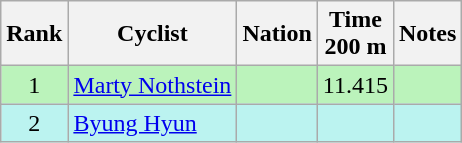<table class="wikitable sortable" style="text-align:center">
<tr>
<th>Rank</th>
<th>Cyclist</th>
<th>Nation</th>
<th>Time<br>200 m</th>
<th>Notes</th>
</tr>
<tr bgcolor=bbf3bb>
<td>1</td>
<td align=left><a href='#'>Marty Nothstein</a></td>
<td align=left></td>
<td>11.415</td>
<td></td>
</tr>
<tr bgcolor=bbf3f>
<td>2</td>
<td align=left><a href='#'>Byung Hyun</a></td>
<td align=left></td>
<td></td>
<td></td>
</tr>
</table>
